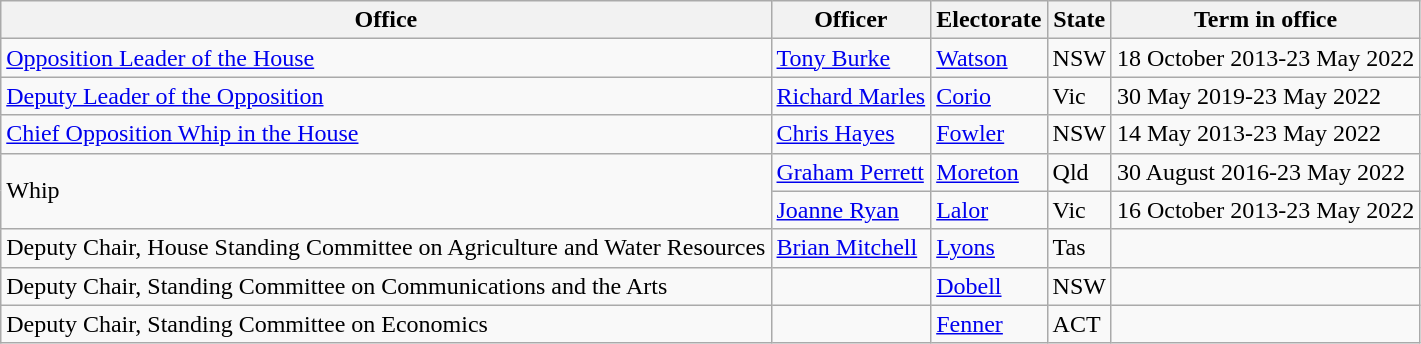<table class="wikitable sortable">
<tr>
<th>Office</th>
<th>Officer</th>
<th>Electorate</th>
<th>State</th>
<th>Term in office</th>
</tr>
<tr>
<td><a href='#'>Opposition Leader of the House</a></td>
<td><a href='#'>Tony Burke</a></td>
<td><a href='#'>Watson</a></td>
<td>NSW</td>
<td>18 October 2013-23 May 2022</td>
</tr>
<tr>
<td><a href='#'>Deputy Leader of the Opposition</a></td>
<td><a href='#'>Richard Marles</a></td>
<td><a href='#'>Corio</a></td>
<td>Vic</td>
<td>30 May 2019-23 May 2022</td>
</tr>
<tr>
<td><a href='#'>Chief Opposition Whip in the House</a></td>
<td><a href='#'>Chris Hayes</a></td>
<td><a href='#'>Fowler</a></td>
<td>NSW</td>
<td>14 May 2013-23 May 2022</td>
</tr>
<tr>
<td rowspan="2">Whip</td>
<td><a href='#'>Graham Perrett</a></td>
<td><a href='#'>Moreton</a></td>
<td>Qld</td>
<td>30 August 2016-23 May 2022</td>
</tr>
<tr>
<td><a href='#'>Joanne Ryan</a></td>
<td><a href='#'>Lalor</a></td>
<td>Vic</td>
<td>16 October 2013-23 May 2022</td>
</tr>
<tr>
<td>Deputy Chair, House Standing Committee on Agriculture and Water Resources</td>
<td><a href='#'>Brian Mitchell</a></td>
<td><a href='#'>Lyons</a></td>
<td>Tas</td>
<td></td>
</tr>
<tr>
<td>Deputy Chair, Standing Committee on Communications and the Arts</td>
<td></td>
<td><a href='#'>Dobell</a></td>
<td>NSW</td>
<td></td>
</tr>
<tr>
<td>Deputy Chair, Standing Committee on Economics</td>
<td></td>
<td><a href='#'>Fenner</a></td>
<td>ACT</td>
<td></td>
</tr>
</table>
